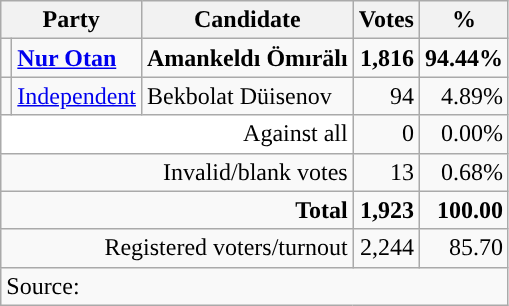<table class="wikitable" style="text-align:right;">
<tr>
<th colspan="2">Party</th>
<th scope="col">Candidate</th>
<th scope="col">Votes</th>
<th scope="col">%</th>
</tr>
<tr>
<td style="background-color:"></td>
<td rowspan="1" style="text-align: left;" scope="row"><strong><a href='#'>Nur Otan</a></strong></td>
<td style="text-align: left;"><strong>Amankeldı Ömırälı</strong></td>
<td><strong>1,816</strong></td>
<td><strong>94.44%</strong></td>
</tr>
<tr>
<td style="background-color:"></td>
<td rowspan="1" style="text-align: left;" scope="row"><a href='#'>Independent</a></td>
<td style="text-align: left;">Bekbolat Düisenov</td>
<td>94</td>
<td>4.89%</td>
</tr>
<tr>
<td colspan="3" style="background-color:#FFFFFF">Against all</td>
<td>0</td>
<td>0.00%</td>
</tr>
<tr>
<td colspan="3" rowspan="1" style="text-align: right;" scope="row">Invalid/blank votes</td>
<td>13</td>
<td>0.68%</td>
</tr>
<tr>
<td colspan="3"><strong>Total</strong></td>
<td><strong>1,923</strong></td>
<td><strong>100.00</strong></td>
</tr>
<tr>
<td colspan="3">Registered voters/turnout</td>
<td>2,244</td>
<td>85.70</td>
</tr>
<tr>
<td colspan="5" style="text-align: left;">Source:   </td>
</tr>
</table>
